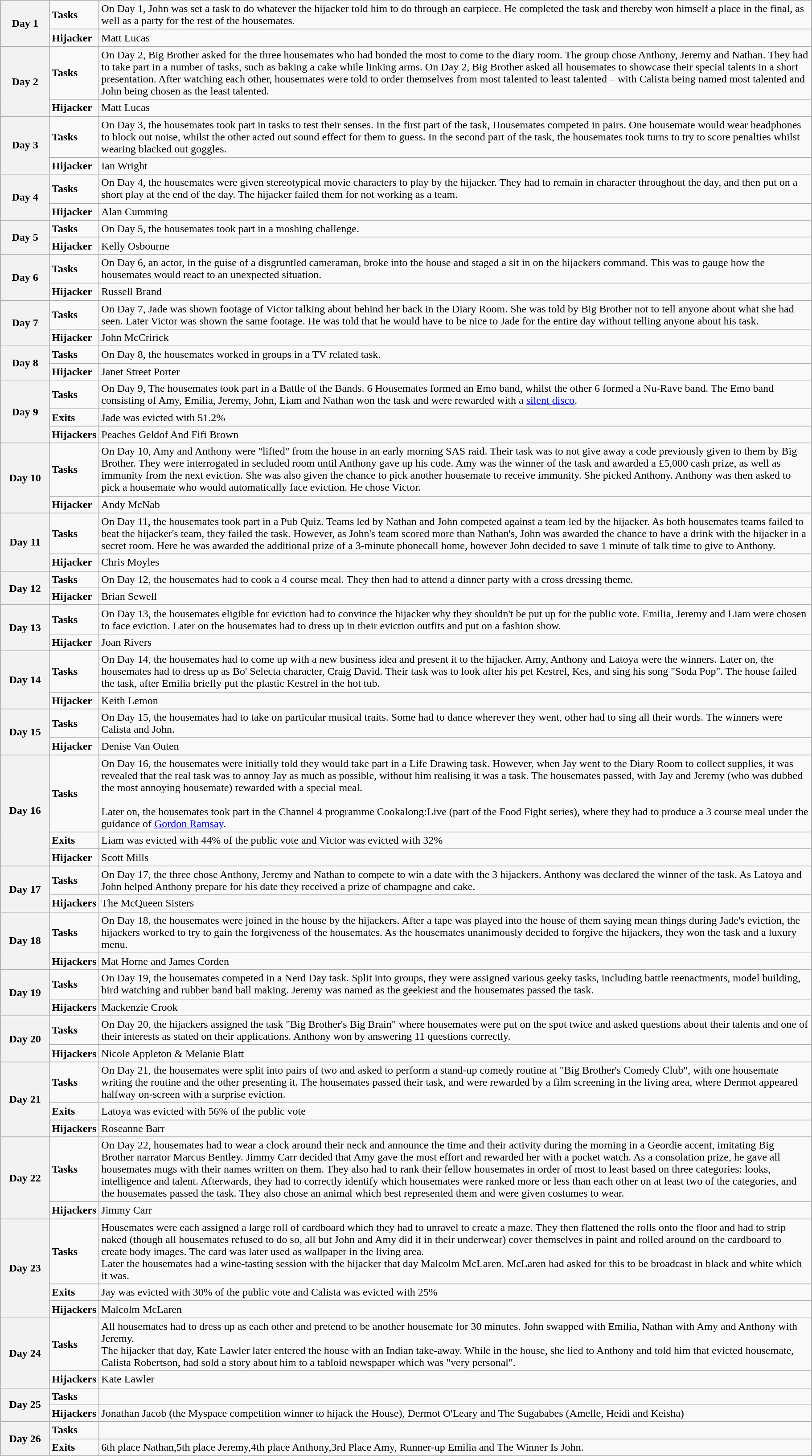<table class="wikitable" style="width: 96%; margin-left: auto; margin-right: auto;">
<tr>
<th rowspan=2 style="width: 6%;"><strong>Day 1</strong></th>
<td><strong>Tasks</strong></td>
<td>On Day 1, John was set a task to do whatever the hijacker told him to do through an earpiece. He completed the task and thereby won himself a place in the final, as well as a party for the rest of the housemates.</td>
</tr>
<tr>
<td><strong>Hijacker</strong></td>
<td>Matt Lucas</td>
</tr>
<tr>
<th rowspan=2 style="width: 6%;"><strong>Day 2</strong></th>
<td><strong>Tasks</strong></td>
<td>On Day 2, Big Brother asked for the three housemates who had bonded the most to come to the diary room. The group chose Anthony, Jeremy and Nathan. They had to take part in a number of tasks, such as baking a cake while linking arms. On Day 2, Big Brother asked all housemates to showcase their special talents in a short presentation. After watching each other, housemates were told to order themselves from most talented to least talented – with Calista being named most talented and John being chosen as the least talented.</td>
</tr>
<tr>
<td><strong>Hijacker</strong></td>
<td>Matt Lucas</td>
</tr>
<tr>
<th rowspan=2 style="width: 6%;"><strong>Day 3</strong></th>
<td><strong>Tasks</strong></td>
<td>On Day 3, the housemates took part in tasks to test their senses. In the first part of the task, Housemates competed in pairs. One housemate would wear headphones to block out noise, whilst the other acted out sound effect for them to guess. In the second part of the task, the housemates took turns to try to score penalties whilst wearing blacked out goggles.</td>
</tr>
<tr>
<td><strong>Hijacker</strong></td>
<td>Ian Wright</td>
</tr>
<tr>
<th rowspan=2 style="width: 6%;"><strong>Day 4</strong></th>
<td><strong>Tasks</strong></td>
<td>On Day 4, the housemates were given stereotypical movie characters to play by the hijacker. They had to remain in character throughout the day, and then put on a short play at the end of the day. The hijacker failed them for not working as a team.</td>
</tr>
<tr>
<td><strong>Hijacker</strong></td>
<td>Alan Cumming</td>
</tr>
<tr>
<th rowspan=2 style="width: 6%;"><strong>Day 5</strong></th>
<td><strong>Tasks</strong></td>
<td>On Day 5, the housemates took part in a moshing challenge.</td>
</tr>
<tr>
<td><strong>Hijacker</strong></td>
<td>Kelly Osbourne</td>
</tr>
<tr>
<th rowspan=2 style="width: 6%;"><strong>Day 6</strong></th>
<td><strong>Tasks</strong></td>
<td>On Day 6, an actor, in the guise of a disgruntled cameraman, broke into the house and staged a sit in on the hijackers command. This was to gauge how the housemates would react to an unexpected situation.</td>
</tr>
<tr>
<td><strong>Hijacker</strong></td>
<td>Russell Brand</td>
</tr>
<tr>
<th rowspan=2 style="width: 6%;"><strong>Day 7</strong></th>
<td><strong>Tasks</strong></td>
<td>On Day 7, Jade was shown footage of Victor talking about behind her back in the Diary Room. She was told by Big Brother not to tell anyone about what she had seen. Later Victor was shown the same footage. He was told that he would have to be nice to Jade for the entire day without telling anyone about his task.</td>
</tr>
<tr>
<td><strong>Hijacker</strong></td>
<td>John McCririck</td>
</tr>
<tr>
<th rowspan=2 style="width: 6%;"><strong>Day 8</strong></th>
<td><strong>Tasks</strong></td>
<td>On Day 8, the housemates worked in groups in a TV related task.</td>
</tr>
<tr>
<td><strong>Hijacker</strong></td>
<td>Janet Street Porter</td>
</tr>
<tr>
<th rowspan=3 style="width: 6%;"><strong>Day 9</strong></th>
<td><strong>Tasks</strong></td>
<td>On Day 9, The housemates took part in a Battle of the Bands. 6 Housemates formed an Emo band, whilst the other 6 formed a Nu-Rave band. The Emo band consisting of Amy, Emilia, Jeremy, John, Liam and Nathan won the task and were rewarded with a <a href='#'>silent disco</a>.</td>
</tr>
<tr>
<td><strong>Exits</strong></td>
<td>Jade was evicted with 51.2%</td>
</tr>
<tr>
<td><strong>Hijackers</strong></td>
<td>Peaches Geldof And Fifi Brown</td>
</tr>
<tr>
<th rowspan=2 style="width: 6%;"><strong>Day 10</strong></th>
<td><strong>Tasks</strong></td>
<td>On Day 10, Amy and Anthony were "lifted" from the house in an early morning SAS raid. Their task was to not give away a code previously given to them by Big Brother. They were interrogated in secluded room until Anthony gave up his code. Amy was the winner of the task and awarded a £5,000 cash prize, as well as immunity from the next eviction. She was also given the chance to pick another housemate to receive immunity. She picked Anthony. Anthony was then asked to pick a housemate who would automatically face eviction. He chose Victor.</td>
</tr>
<tr>
<td><strong>Hijacker</strong></td>
<td>Andy McNab</td>
</tr>
<tr>
<th rowspan=2 style="width: 6%;"><strong>Day 11</strong></th>
<td><strong>Tasks</strong></td>
<td>On Day 11, the housemates took part in a Pub Quiz. Teams led by Nathan and John competed against a team led by the hijacker. As both housemates teams failed to beat the hijacker's team, they failed the task. However, as John's team scored more than Nathan's, John was awarded the chance to have a drink with the hijacker in a secret room. Here he was awarded the additional prize of a 3-minute phonecall home, however John decided to save 1 minute of talk time to give to Anthony.</td>
</tr>
<tr>
<td><strong>Hijacker</strong></td>
<td>Chris Moyles</td>
</tr>
<tr>
<th rowspan=2 style="width: 6%;"><strong>Day 12</strong></th>
<td><strong>Tasks</strong></td>
<td>On Day 12, the housemates had to cook a 4 course meal. They then had to attend a dinner party with a cross dressing theme.</td>
</tr>
<tr>
<td><strong>Hijacker</strong></td>
<td>Brian Sewell</td>
</tr>
<tr>
<th rowspan=2 style="width: 6%;"><strong>Day 13</strong></th>
<td><strong>Tasks</strong></td>
<td>On Day 13, the housemates eligible for eviction had to convince the hijacker why they shouldn't be put up for the public vote. Emilia, Jeremy and Liam were chosen to face eviction. Later on the housemates had to dress up in their eviction outfits and put on a fashion show.</td>
</tr>
<tr>
<td><strong>Hijacker</strong></td>
<td>Joan Rivers</td>
</tr>
<tr>
<th rowspan=2 style="width: 6%;"><strong>Day 14</strong></th>
<td><strong>Tasks</strong></td>
<td>On Day 14, the housemates had to come up with a new business idea and present it to the hijacker. Amy, Anthony and Latoya were the winners. Later on, the housemates had to dress up as Bo' Selecta character, Craig David. Their task was to look after his pet Kestrel, Kes, and sing his song "Soda Pop". The house failed the task, after Emilia briefly put the plastic Kestrel in the hot tub.</td>
</tr>
<tr>
<td><strong>Hijacker</strong></td>
<td>Keith Lemon</td>
</tr>
<tr>
<th rowspan=2 style="width: 6%;"><strong>Day 15</strong></th>
<td><strong>Tasks</strong></td>
<td>On Day 15, the housemates had to take on particular musical traits. Some had to dance wherever they went, other had to sing all their words. The winners were Calista and John.</td>
</tr>
<tr>
<td><strong>Hijacker</strong></td>
<td>Denise Van Outen</td>
</tr>
<tr>
<th rowspan=3 style="width: 6%;"><strong>Day 16</strong></th>
<td><strong>Tasks</strong></td>
<td>On Day 16, the housemates were initially told they would take part in a Life Drawing task. However, when Jay went to the Diary Room to collect supplies, it was revealed that the real task was to annoy Jay as much as possible, without him realising it was a task. The housemates passed, with Jay and Jeremy (who was dubbed the most annoying housemate) rewarded with a special meal. <br><br>Later on, the housemates took part in the Channel 4 programme Cookalong:Live (part of the Food Fight series), where they had to produce a 3 course meal under the guidance of <a href='#'>Gordon Ramsay</a>.</td>
</tr>
<tr>
<td><strong>Exits</strong></td>
<td>Liam was evicted with 44% of the public vote and Victor was evicted with 32%</td>
</tr>
<tr>
<td><strong>Hijacker</strong></td>
<td>Scott Mills</td>
</tr>
<tr>
<th rowspan=2 style="width: 6%;"><strong>Day 17</strong></th>
<td><strong>Tasks</strong></td>
<td>On Day 17, the three chose Anthony, Jeremy and Nathan to compete to win a date with the 3 hijackers. Anthony was declared the winner of the task. As Latoya and John helped Anthony prepare for his date they received a prize of champagne and cake.</td>
</tr>
<tr>
<td><strong>Hijackers</strong></td>
<td>The McQueen Sisters</td>
</tr>
<tr>
<th rowspan=2 style="width: 6%;"><strong>Day 18</strong></th>
<td><strong>Tasks</strong></td>
<td>On Day 18, the housemates were joined in the house by the hijackers. After a tape was played into the house of them saying mean things during Jade's eviction, the hijackers worked to try to gain the forgiveness of the housemates. As the housemates unanimously decided to forgive the hijackers, they won the task and a luxury menu.</td>
</tr>
<tr>
<td><strong>Hijackers</strong></td>
<td>Mat Horne and James Corden</td>
</tr>
<tr>
<th rowspan=2 style="width: 6%;"><strong>Day 19</strong></th>
<td><strong>Tasks</strong></td>
<td>On Day 19, the housemates competed in a Nerd Day task. Split into groups, they were assigned various geeky tasks, including battle reenactments, model building, bird watching and rubber band ball making. Jeremy was named as the geekiest and the housemates passed the task.</td>
</tr>
<tr>
<td><strong>Hijackers</strong></td>
<td>Mackenzie Crook</td>
</tr>
<tr>
<th rowspan=2 style="width: 6%;"><strong>Day 20</strong></th>
<td><strong>Tasks</strong></td>
<td>On Day 20, the hijackers assigned the task "Big Brother's Big Brain" where housemates were put on the spot twice and asked questions about their talents and one of their interests as stated on their applications. Anthony won by answering 11 questions correctly.</td>
</tr>
<tr>
<td><strong>Hijackers</strong></td>
<td>Nicole Appleton & Melanie Blatt</td>
</tr>
<tr>
<th rowspan=3 style="width: 6%;"><strong>Day 21</strong></th>
<td><strong>Tasks</strong></td>
<td>On Day 21, the housemates were split into pairs of two and asked to perform a stand-up comedy routine at "Big Brother's Comedy Club", with one housemate writing the routine and the other presenting it. The housemates passed their task, and were rewarded by a film screening in the living area, where Dermot appeared halfway on-screen with a surprise eviction.</td>
</tr>
<tr>
<td><strong>Exits</strong></td>
<td>Latoya was evicted with 56% of the public vote</td>
</tr>
<tr>
<td><strong>Hijackers</strong></td>
<td>Roseanne Barr</td>
</tr>
<tr>
<th rowspan=2 style="width: 6%;"><strong>Day 22</strong></th>
<td><strong>Tasks</strong></td>
<td>On Day 22, housemates had to wear a clock around their neck and announce the time and their activity during the morning in a Geordie accent, imitating Big Brother narrator Marcus Bentley. Jimmy Carr decided that Amy gave the most effort and rewarded her with a pocket watch. As a consolation prize, he gave all housemates mugs with their names written on them. They also had to rank their fellow housemates in order of most to least based on three categories: looks, intelligence and talent. Afterwards, they had to correctly identify which housemates were ranked more or less than each other on at least two of the categories, and the housemates passed the task. They also chose an animal which best represented them and were given costumes to wear.</td>
</tr>
<tr>
<td><strong>Hijackers</strong></td>
<td>Jimmy Carr</td>
</tr>
<tr>
<th rowspan=3 style="width: 6%;"><strong>Day 23</strong></th>
<td><strong>Tasks</strong></td>
<td>Housemates were each assigned a large roll of cardboard which they had to unravel to create a maze. They then flattened the rolls onto the floor and had to strip naked (though all housemates refused to do so, all but John and Amy did it in their underwear) cover themselves in paint and rolled around on the cardboard to create body images. The card was later used as wallpaper in the living area.<br>Later the housemates had a wine-tasting session with the hijacker that day Malcolm McLaren. McLaren had asked for this to be broadcast in black and white which it was.</td>
</tr>
<tr>
<td><strong>Exits</strong></td>
<td>Jay was evicted with 30% of the public vote and Calista was evicted with 25%</td>
</tr>
<tr>
<td><strong>Hijackers</strong></td>
<td>Malcolm McLaren</td>
</tr>
<tr>
<th rowspan=2 style="width: 6%;"><strong>Day 24</strong></th>
<td><strong>Tasks</strong></td>
<td>All housemates had to dress up as each other and pretend to be another housemate for 30 minutes. John swapped with Emilia, Nathan with Amy and Anthony with Jeremy.<br>The hijacker that day, Kate Lawler later entered the house with an Indian take-away. While in the house, she lied to Anthony and told him that evicted housemate, Calista Robertson, had sold a story about him to a tabloid newspaper which was "very personal".</td>
</tr>
<tr>
<td><strong>Hijackers</strong></td>
<td>Kate Lawler</td>
</tr>
<tr>
<th rowspan=2 style="width: 6%;"><strong>Day 25</strong></th>
<td><strong>Tasks</strong></td>
<td></td>
</tr>
<tr>
<td><strong>Hijackers</strong></td>
<td>Jonathan Jacob (the Myspace competition winner to hijack the House), Dermot O'Leary and The Sugababes (Amelle, Heidi and Keisha)</td>
</tr>
<tr>
<th rowspan=2 style="width: 6%;"><strong>Day 26</strong></th>
<td><strong>Tasks</strong></td>
<td></td>
</tr>
<tr>
<td><strong>Exits</strong></td>
<td>6th place Nathan,5th place Jeremy,4th place Anthony,3rd Place Amy, Runner-up Emilia and The Winner Is John.</td>
</tr>
</table>
